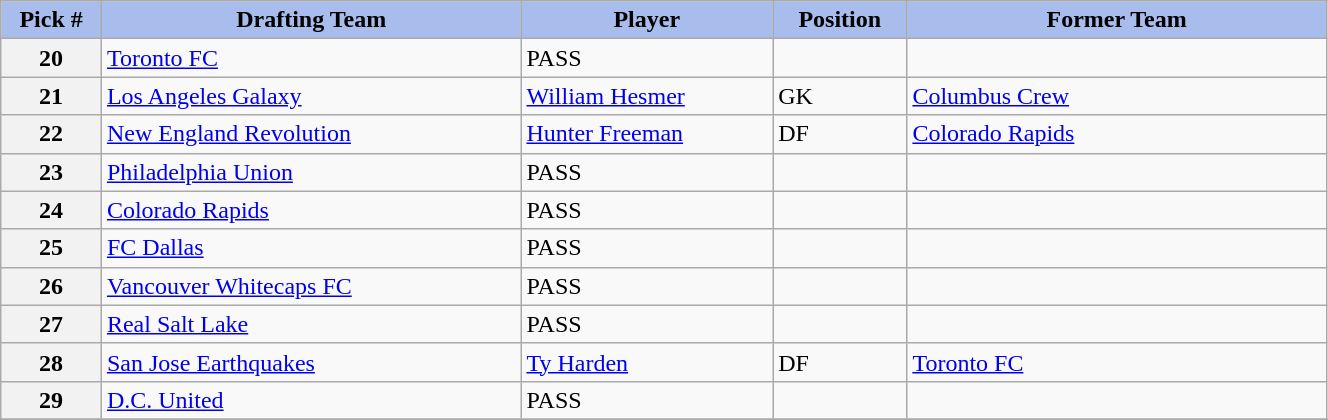<table class="wikitable sortable" style="width: 70%">
<tr>
<th style="background:#A8BDEC;" width=6%>Pick #</th>
<th width=25% style="background:#A8BDEC;">Drafting Team</th>
<th width=15% style="background:#A8BDEC;">Player</th>
<th width=8% style="background:#A8BDEC;">Position</th>
<th width=25% style="background:#A8BDEC;">Former Team</th>
</tr>
<tr>
<th>20</th>
<td><a href='#'>Toronto FC</a></td>
<td>PASS</td>
<td></td>
<td></td>
</tr>
<tr>
<th>21</th>
<td><a href='#'>Los Angeles Galaxy</a></td>
<td><a href='#'>William Hesmer</a></td>
<td>GK</td>
<td><a href='#'>Columbus Crew</a></td>
</tr>
<tr>
<th>22</th>
<td><a href='#'>New England Revolution</a></td>
<td><a href='#'>Hunter Freeman</a></td>
<td>DF</td>
<td><a href='#'>Colorado Rapids</a></td>
</tr>
<tr>
<th>23</th>
<td><a href='#'>Philadelphia Union</a></td>
<td>PASS</td>
<td></td>
<td></td>
</tr>
<tr>
<th>24</th>
<td><a href='#'>Colorado Rapids</a></td>
<td>PASS</td>
<td></td>
<td></td>
</tr>
<tr>
<th>25</th>
<td><a href='#'>FC Dallas</a></td>
<td>PASS</td>
<td></td>
<td></td>
</tr>
<tr>
<th>26</th>
<td><a href='#'>Vancouver Whitecaps FC</a></td>
<td>PASS</td>
<td></td>
<td></td>
</tr>
<tr>
<th>27</th>
<td><a href='#'>Real Salt Lake</a></td>
<td>PASS</td>
<td></td>
<td></td>
</tr>
<tr>
<th>28</th>
<td><a href='#'>San Jose Earthquakes</a></td>
<td><a href='#'>Ty Harden</a></td>
<td>DF</td>
<td><a href='#'>Toronto FC</a></td>
</tr>
<tr>
<th>29</th>
<td><a href='#'>D.C. United</a></td>
<td>PASS</td>
<td></td>
<td></td>
</tr>
<tr>
</tr>
</table>
